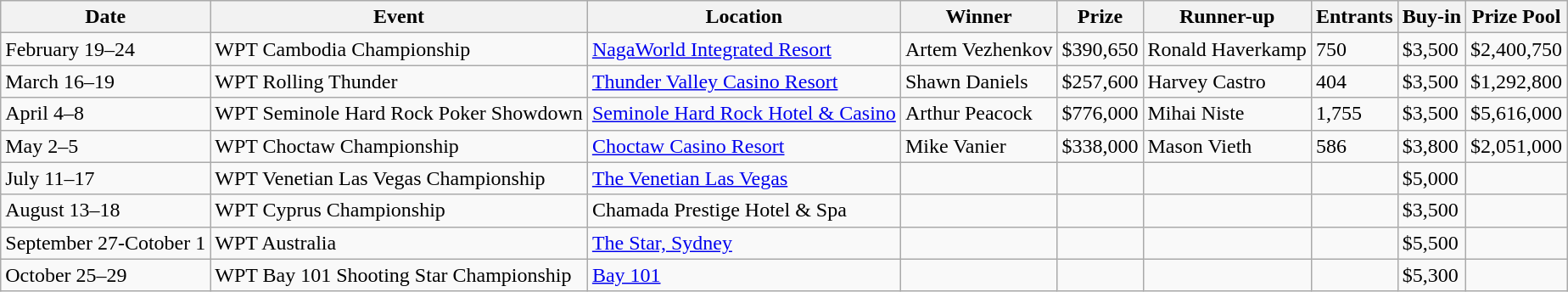<table class="wikitable">
<tr>
<th>Date</th>
<th>Event</th>
<th>Location</th>
<th>Winner</th>
<th>Prize</th>
<th>Runner-up</th>
<th>Entrants</th>
<th>Buy-in</th>
<th>Prize Pool</th>
</tr>
<tr>
<td>February 19–24</td>
<td>WPT Cambodia Championship</td>
<td><a href='#'>NagaWorld Integrated Resort</a></td>
<td>Artem Vezhenkov</td>
<td>$390,650</td>
<td>Ronald Haverkamp</td>
<td>750</td>
<td>$3,500</td>
<td>$2,400,750</td>
</tr>
<tr>
<td>March 16–19</td>
<td>WPT Rolling Thunder</td>
<td><a href='#'>Thunder Valley Casino Resort</a></td>
<td>Shawn Daniels</td>
<td>$257,600</td>
<td>Harvey Castro</td>
<td>404</td>
<td>$3,500</td>
<td>$1,292,800</td>
</tr>
<tr>
<td>April 4–8</td>
<td>WPT Seminole Hard Rock Poker Showdown</td>
<td><a href='#'>Seminole Hard Rock Hotel & Casino</a></td>
<td>Arthur Peacock</td>
<td>$776,000</td>
<td>Mihai Niste</td>
<td>1,755</td>
<td>$3,500</td>
<td>$5,616,000</td>
</tr>
<tr>
<td>May 2–5</td>
<td>WPT Choctaw Championship</td>
<td><a href='#'>Choctaw Casino Resort</a></td>
<td>Mike Vanier</td>
<td>$338,000</td>
<td>Mason Vieth</td>
<td>586</td>
<td>$3,800</td>
<td>$2,051,000</td>
</tr>
<tr>
<td>July 11–17</td>
<td>WPT Venetian Las Vegas Championship</td>
<td><a href='#'>The Venetian Las Vegas</a></td>
<td></td>
<td></td>
<td></td>
<td></td>
<td>$5,000</td>
<td></td>
</tr>
<tr>
<td>August 13–18</td>
<td>WPT Cyprus Championship</td>
<td>Chamada Prestige Hotel & Spa</td>
<td></td>
<td></td>
<td></td>
<td></td>
<td>$3,500</td>
<td></td>
</tr>
<tr>
<td>September 27-Cotober 1</td>
<td>WPT Australia</td>
<td><a href='#'>The Star, Sydney</a></td>
<td></td>
<td></td>
<td></td>
<td></td>
<td>$5,500</td>
<td></td>
</tr>
<tr>
<td>October 25–29</td>
<td>WPT Bay 101 Shooting Star Championship</td>
<td><a href='#'>Bay 101</a></td>
<td></td>
<td></td>
<td></td>
<td></td>
<td>$5,300</td>
<td></td>
</tr>
</table>
